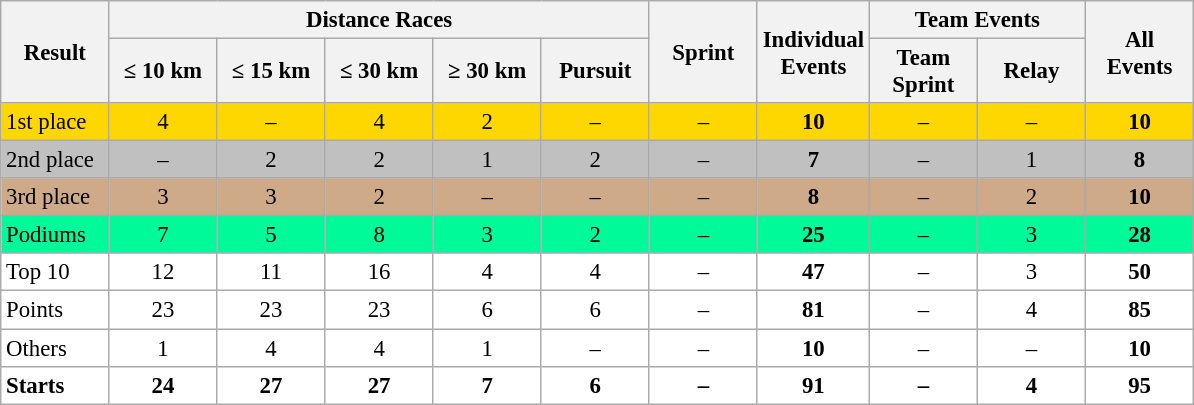<table class="wikitable" style="font-size:95%; text-align:center; border:grey solid 1px; border-collapse:collapse; background:#ffffff;">
<tr>
<th style="width:65px;" rowspan="2">Result</th>
<th colspan="5">Distance Races</th>
<th style="width:65px;" rowspan="2">Sprint</th>
<th style="width:65px;" rowspan="2">Individual<br>Events</th>
<th colspan="2">Team Events</th>
<th style="width:65px;" rowspan="2">All Events</th>
</tr>
<tr>
<th style="width:65px;">≤ 10 km</th>
<th style="width:65px;">≤ 15 km</th>
<th style="width:65px;">≤ 30 km</th>
<th style="width:65px;">≥ 30 km</th>
<th style="width:65px;">Pursuit</th>
<th style="width:65px;">Team Sprint</th>
<th style="width:65px;">Relay</th>
</tr>
<tr bgcolor=gold>
<td align=left>1st place</td>
<td>4</td>
<td>–</td>
<td>4</td>
<td>2</td>
<td>–</td>
<td>–</td>
<td><strong>10</strong></td>
<td>–</td>
<td>–</td>
<td><strong>10</strong></td>
</tr>
<tr bgcolor=silver>
<td align=left>2nd place</td>
<td>–</td>
<td>2</td>
<td>2</td>
<td>1</td>
<td>2</td>
<td>–</td>
<td><strong>7</strong></td>
<td>–</td>
<td>1</td>
<td><strong>8</strong></td>
</tr>
<tr bgcolor="#CFAA88">
<td align=left>3rd place</td>
<td>3</td>
<td>3</td>
<td>2</td>
<td>–</td>
<td>–</td>
<td>–</td>
<td><strong>8</strong></td>
<td>–</td>
<td>2</td>
<td><strong>10</strong></td>
</tr>
<tr style="background:#00FA9A;">
<td align=left>Podiums</td>
<td>7</td>
<td>5</td>
<td>8</td>
<td>3</td>
<td>2</td>
<td>–</td>
<td><strong>25</strong></td>
<td>–</td>
<td>3</td>
<td><strong>28</strong></td>
</tr>
<tr>
<td align=left>Top 10</td>
<td>12</td>
<td>11</td>
<td>16</td>
<td>4</td>
<td>4</td>
<td>–</td>
<td><strong>47</strong></td>
<td>–</td>
<td>3</td>
<td><strong>50</strong></td>
</tr>
<tr>
<td align=left>Points</td>
<td>23</td>
<td>23</td>
<td>23</td>
<td>6</td>
<td>6</td>
<td>–</td>
<td><strong>81</strong></td>
<td>–</td>
<td>4</td>
<td><strong>85</strong></td>
</tr>
<tr>
<td align=left>Others</td>
<td>1</td>
<td>4</td>
<td>4</td>
<td>1</td>
<td>–</td>
<td>–</td>
<td><strong>10</strong></td>
<td>–</td>
<td>–</td>
<td><strong>10</strong></td>
</tr>
<tr>
<td align=left><strong>Starts</strong></td>
<td><strong>24</strong></td>
<td><strong>27</strong></td>
<td><strong>27</strong></td>
<td><strong>7</strong></td>
<td><strong>6</strong></td>
<td><strong>–</strong></td>
<td><strong>91</strong></td>
<td><strong>–</strong></td>
<td><strong>4</strong></td>
<td><strong>95</strong></td>
</tr>
</table>
